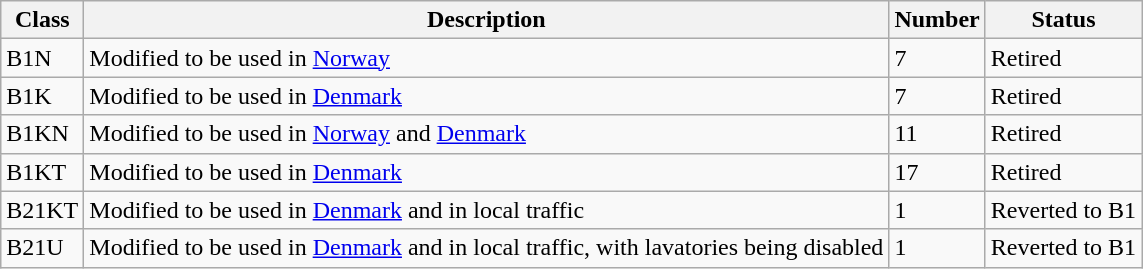<table class="wikitable sortable">
<tr>
<th>Class</th>
<th>Description</th>
<th>Number</th>
<th>Status</th>
</tr>
<tr>
<td>B1N</td>
<td>Modified to be used in <a href='#'>Norway</a></td>
<td>7</td>
<td>Retired</td>
</tr>
<tr>
<td>B1K</td>
<td>Modified to be used in <a href='#'>Denmark</a></td>
<td>7</td>
<td>Retired</td>
</tr>
<tr>
<td>B1KN</td>
<td>Modified to be used in <a href='#'>Norway</a> and <a href='#'>Denmark</a></td>
<td>11</td>
<td>Retired</td>
</tr>
<tr>
<td>B1KT</td>
<td>Modified to be used in <a href='#'>Denmark</a></td>
<td>17</td>
<td>Retired</td>
</tr>
<tr>
<td>B21KT</td>
<td>Modified to be used in <a href='#'>Denmark</a> and in local traffic</td>
<td>1</td>
<td>Reverted to B1</td>
</tr>
<tr>
<td>B21U</td>
<td>Modified to be used in <a href='#'>Denmark</a> and in local traffic, with lavatories being disabled</td>
<td>1</td>
<td>Reverted to B1</td>
</tr>
</table>
